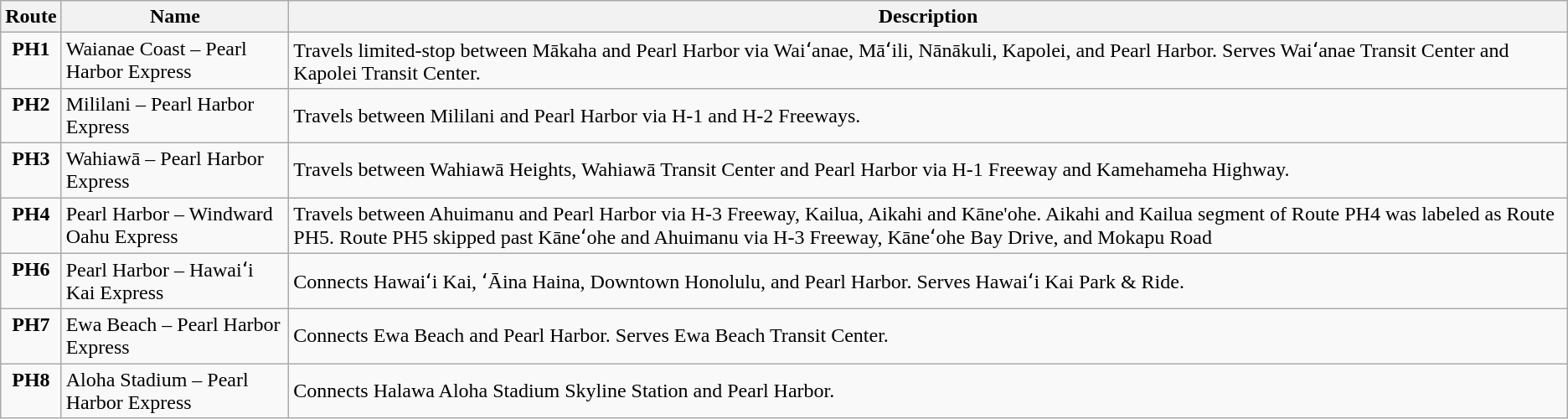<table class="wikitable sticky-header">
<tr>
<th>Route</th>
<th>Name</th>
<th>Description</th>
</tr>
<tr>
<td style="vertical-align:top" align="center"><div><strong>PH1</strong></div></td>
<td>Waianae Coast – Pearl Harbor Express</td>
<td>Travels limited-stop between Mākaha and Pearl Harbor via Waiʻanae, Māʻili, Nānākuli, Kapolei, and Pearl Harbor. Serves Waiʻanae Transit Center and Kapolei Transit Center.</td>
</tr>
<tr>
<td style="vertical-align:top" align="center"><div><strong>PH2</strong></div></td>
<td>Mililani – Pearl Harbor Express</td>
<td>Travels between Mililani and Pearl Harbor via H-1 and H-2 Freeways.</td>
</tr>
<tr>
<td style="vertical-align:top" align="center"><div><strong>PH3</strong></div></td>
<td>Wahiawā – Pearl Harbor Express</td>
<td>Travels between Wahiawā Heights, Wahiawā Transit Center and Pearl Harbor via H-1 Freeway and Kamehameha Highway.</td>
</tr>
<tr>
<td style="vertical-align:top" align="center"><div><strong>PH4</strong></div></td>
<td>Pearl Harbor – Windward Oahu Express</td>
<td>Travels between Ahuimanu and Pearl Harbor via H-3 Freeway, Kailua, Aikahi and Kāne'ohe. Aikahi and Kailua segment of Route PH4 was labeled as Route PH5. Route PH5 skipped past Kāneʻohe and Ahuimanu via H-3 Freeway, Kāneʻohe Bay Drive, and Mokapu Road</td>
</tr>
<tr>
<td style="vertical-align:top" align="center"><div><strong>PH6</strong></div></td>
<td>Pearl Harbor – Hawaiʻi Kai Express</td>
<td>Connects Hawaiʻi Kai, ʻĀina Haina, Downtown Honolulu, and Pearl Harbor. Serves Hawaiʻi Kai Park & Ride.</td>
</tr>
<tr>
<td style="vertical-align:top" align="center"><div><strong>PH7</strong></div></td>
<td>Ewa Beach – Pearl Harbor Express</td>
<td>Connects Ewa Beach and Pearl Harbor. Serves Ewa Beach Transit Center.</td>
</tr>
<tr>
<td style="vertical-align:top" align="center"><div><strong>PH8</strong></div></td>
<td>Aloha Stadium – Pearl Harbor Express</td>
<td>Connects Halawa Aloha Stadium Skyline Station and Pearl Harbor.</td>
</tr>
</table>
